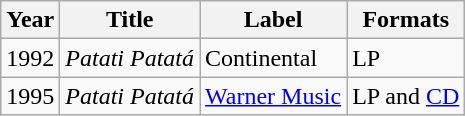<table class="wikitable plainrowheaders">
<tr>
<th>Year</th>
<th>Title</th>
<th>Label</th>
<th>Formats</th>
</tr>
<tr>
<td>1992</td>
<td><em>Patati Patatá</em></td>
<td>Continental</td>
<td>LP</td>
</tr>
<tr>
<td>1995</td>
<td><em>Patati Patatá</em></td>
<td><a href='#'>Warner Music</a></td>
<td>LP and <a href='#'>CD</a></td>
</tr>
</table>
